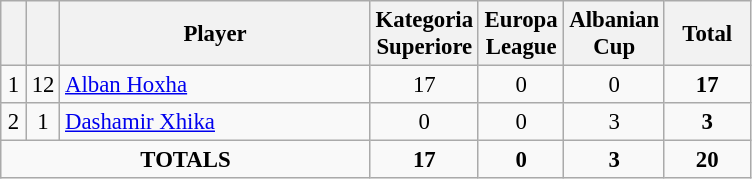<table class="wikitable sortable" style="font-size: 95%; text-align: center;">
<tr>
<th width=10></th>
<th width=10></th>
<th width=200>Player</th>
<th width=50>Kategoria Superiore</th>
<th width=50>Europa League</th>
<th width=50>Albanian Cup</th>
<th width=50>Total</th>
</tr>
<tr>
<td>1</td>
<td>12</td>
<td align="left"> <a href='#'>Alban Hoxha</a></td>
<td>17</td>
<td>0</td>
<td>0</td>
<td><strong>17</strong></td>
</tr>
<tr>
<td>2</td>
<td>1</td>
<td align="left"> <a href='#'>Dashamir Xhika</a></td>
<td>0</td>
<td>0</td>
<td>3</td>
<td><strong>3</strong></td>
</tr>
<tr>
<td colspan="3"><strong>TOTALS</strong></td>
<td><strong>17</strong></td>
<td><strong>0</strong></td>
<td><strong>3</strong></td>
<td><strong>20</strong></td>
</tr>
</table>
